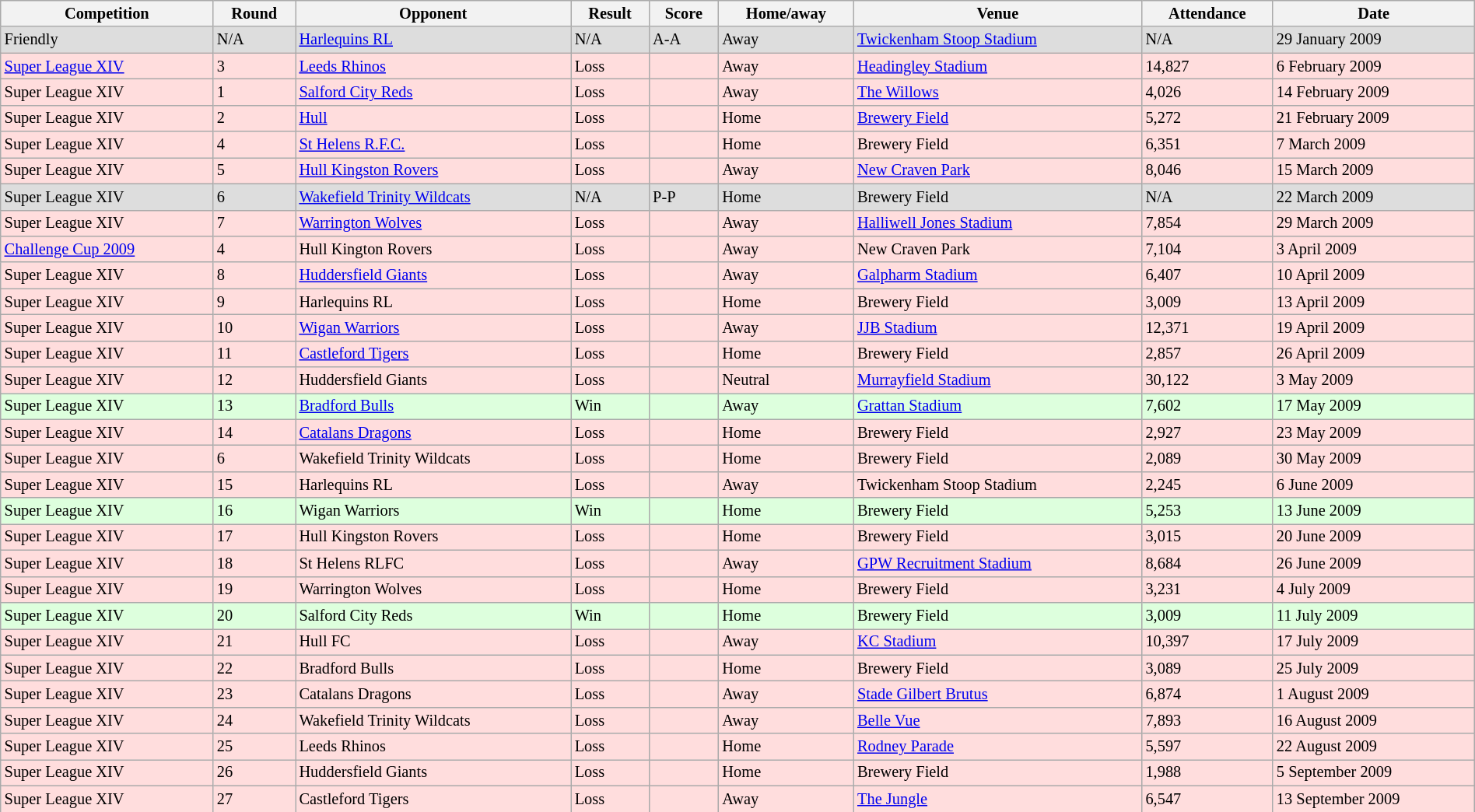<table class="wikitable" style="font-size:85%;" width="100%">
<tr>
<th>Competition</th>
<th>Round</th>
<th>Opponent</th>
<th>Result</th>
<th>Score</th>
<th>Home/away</th>
<th>Venue</th>
<th>Attendance</th>
<th>Date</th>
</tr>
<tr bgcolor="#dddddd">
<td>Friendly</td>
<td>N/A</td>
<td> <a href='#'>Harlequins RL</a></td>
<td>N/A</td>
<td>A-A</td>
<td>Away</td>
<td><a href='#'>Twickenham Stoop Stadium</a></td>
<td>N/A</td>
<td>29 January 2009</td>
</tr>
<tr bgcolor="#ffdddd">
<td><a href='#'>Super League XIV</a></td>
<td>3</td>
<td> <a href='#'>Leeds Rhinos</a></td>
<td>Loss</td>
<td></td>
<td>Away</td>
<td><a href='#'>Headingley Stadium</a></td>
<td>14,827</td>
<td>6 February 2009</td>
</tr>
<tr bgcolor="#ffdddd">
<td>Super League XIV</td>
<td>1</td>
<td> <a href='#'>Salford City Reds</a></td>
<td>Loss</td>
<td></td>
<td>Away</td>
<td><a href='#'>The Willows</a></td>
<td>4,026</td>
<td>14 February 2009</td>
</tr>
<tr bgcolor="#ffdddd">
<td>Super League XIV</td>
<td>2</td>
<td> <a href='#'>Hull</a></td>
<td>Loss</td>
<td></td>
<td>Home</td>
<td><a href='#'>Brewery Field</a></td>
<td>5,272</td>
<td>21 February 2009</td>
</tr>
<tr bgcolor="#ffdddd">
<td>Super League XIV</td>
<td>4</td>
<td> <a href='#'>St Helens R.F.C.</a></td>
<td>Loss</td>
<td></td>
<td>Home</td>
<td>Brewery Field</td>
<td>6,351</td>
<td>7 March 2009</td>
</tr>
<tr bgcolor="#ffdddd">
<td>Super League XIV</td>
<td>5</td>
<td> <a href='#'>Hull Kingston Rovers</a></td>
<td>Loss</td>
<td></td>
<td>Away</td>
<td><a href='#'>New Craven Park</a></td>
<td>8,046</td>
<td>15 March 2009</td>
</tr>
<tr bgcolor="#dddddd">
<td>Super League XIV</td>
<td>6</td>
<td> <a href='#'>Wakefield Trinity Wildcats</a></td>
<td>N/A</td>
<td>P-P</td>
<td>Home</td>
<td>Brewery Field</td>
<td>N/A</td>
<td>22 March 2009</td>
</tr>
<tr bgcolor="#ffdddd">
<td>Super League XIV</td>
<td>7</td>
<td> <a href='#'>Warrington Wolves</a></td>
<td>Loss</td>
<td></td>
<td>Away</td>
<td><a href='#'>Halliwell Jones Stadium</a></td>
<td>7,854</td>
<td>29 March 2009</td>
</tr>
<tr bgcolor="#ffdddd">
<td><a href='#'>Challenge Cup 2009</a></td>
<td>4</td>
<td> Hull Kington Rovers</td>
<td>Loss</td>
<td></td>
<td>Away</td>
<td>New Craven Park</td>
<td>7,104</td>
<td>3 April 2009</td>
</tr>
<tr bgcolor="#ffdddd">
<td>Super League XIV</td>
<td>8</td>
<td> <a href='#'>Huddersfield Giants</a></td>
<td>Loss</td>
<td></td>
<td>Away</td>
<td><a href='#'>Galpharm Stadium</a></td>
<td>6,407</td>
<td>10 April 2009</td>
</tr>
<tr bgcolor="#ffdddd">
<td>Super League XIV</td>
<td>9</td>
<td> Harlequins RL</td>
<td>Loss</td>
<td></td>
<td>Home</td>
<td>Brewery Field</td>
<td>3,009</td>
<td>13 April 2009</td>
</tr>
<tr bgcolor="#ffdddd">
<td>Super League XIV</td>
<td>10</td>
<td> <a href='#'>Wigan Warriors</a></td>
<td>Loss</td>
<td></td>
<td>Away</td>
<td><a href='#'>JJB Stadium</a></td>
<td>12,371</td>
<td>19 April 2009</td>
</tr>
<tr bgcolor="#ffdddd">
<td>Super League XIV</td>
<td>11</td>
<td> <a href='#'>Castleford Tigers</a></td>
<td>Loss</td>
<td></td>
<td>Home</td>
<td>Brewery Field</td>
<td>2,857</td>
<td>26 April 2009</td>
</tr>
<tr bgcolor="#ffdddd">
<td>Super League XIV</td>
<td>12</td>
<td> Huddersfield Giants</td>
<td>Loss</td>
<td></td>
<td>Neutral</td>
<td><a href='#'>Murrayfield Stadium</a></td>
<td>30,122</td>
<td>3 May 2009</td>
</tr>
<tr bgcolor="#ddffdd">
<td>Super League XIV</td>
<td>13</td>
<td> <a href='#'>Bradford Bulls</a></td>
<td>Win</td>
<td></td>
<td>Away</td>
<td><a href='#'>Grattan Stadium</a></td>
<td>7,602</td>
<td>17 May 2009</td>
</tr>
<tr bgcolor="#ffdddd">
<td>Super League XIV</td>
<td>14</td>
<td> <a href='#'>Catalans Dragons</a></td>
<td>Loss</td>
<td></td>
<td>Home</td>
<td>Brewery Field</td>
<td>2,927</td>
<td>23 May 2009</td>
</tr>
<tr bgcolor="#ffdddd">
<td>Super League XIV</td>
<td>6</td>
<td> Wakefield Trinity Wildcats</td>
<td>Loss</td>
<td></td>
<td>Home</td>
<td>Brewery Field</td>
<td>2,089</td>
<td>30 May 2009</td>
</tr>
<tr bgcolor="#ffdddd">
<td>Super League XIV</td>
<td>15</td>
<td> Harlequins RL</td>
<td>Loss</td>
<td></td>
<td>Away</td>
<td>Twickenham Stoop Stadium</td>
<td>2,245</td>
<td>6 June 2009</td>
</tr>
<tr bgcolor="#ddffdd">
<td>Super League XIV</td>
<td>16</td>
<td> Wigan Warriors</td>
<td>Win</td>
<td></td>
<td>Home</td>
<td>Brewery Field</td>
<td>5,253</td>
<td>13 June 2009</td>
</tr>
<tr bgcolor="#ffdddd">
<td>Super League XIV</td>
<td>17</td>
<td> Hull Kingston Rovers</td>
<td>Loss</td>
<td></td>
<td>Home</td>
<td>Brewery Field</td>
<td>3,015</td>
<td>20 June 2009</td>
</tr>
<tr bgcolor="#ffdddd">
<td>Super League XIV</td>
<td>18</td>
<td> St Helens RLFC</td>
<td>Loss</td>
<td></td>
<td>Away</td>
<td><a href='#'>GPW Recruitment Stadium</a></td>
<td>8,684</td>
<td>26 June 2009</td>
</tr>
<tr bgcolor="#ffdddd">
<td>Super League XIV</td>
<td>19</td>
<td> Warrington Wolves</td>
<td>Loss</td>
<td></td>
<td>Home</td>
<td>Brewery Field</td>
<td>3,231</td>
<td>4 July 2009</td>
</tr>
<tr bgcolor="#ddffdd">
<td>Super League XIV</td>
<td>20</td>
<td> Salford City Reds</td>
<td>Win</td>
<td></td>
<td>Home</td>
<td>Brewery Field</td>
<td>3,009</td>
<td>11 July 2009</td>
</tr>
<tr bgcolor="#ffdddd">
<td>Super League XIV</td>
<td>21</td>
<td> Hull FC</td>
<td>Loss</td>
<td></td>
<td>Away</td>
<td><a href='#'>KC Stadium</a></td>
<td>10,397</td>
<td>17 July 2009</td>
</tr>
<tr bgcolor="#ffdddd">
<td>Super League XIV</td>
<td>22</td>
<td> Bradford Bulls</td>
<td>Loss</td>
<td></td>
<td>Home</td>
<td>Brewery Field</td>
<td>3,089</td>
<td>25 July 2009</td>
</tr>
<tr bgcolor="#ffdddd">
<td>Super League XIV</td>
<td>23</td>
<td> Catalans Dragons</td>
<td>Loss</td>
<td></td>
<td>Away</td>
<td><a href='#'>Stade Gilbert Brutus</a></td>
<td>6,874</td>
<td>1 August 2009</td>
</tr>
<tr bgcolor="#ffdddd">
<td>Super League XIV</td>
<td>24</td>
<td> Wakefield Trinity Wildcats</td>
<td>Loss</td>
<td></td>
<td>Away</td>
<td><a href='#'>Belle Vue</a></td>
<td>7,893</td>
<td>16 August 2009</td>
</tr>
<tr bgcolor="#ffdddd">
<td>Super League XIV</td>
<td>25</td>
<td> Leeds Rhinos</td>
<td>Loss</td>
<td></td>
<td>Home</td>
<td><a href='#'>Rodney Parade</a></td>
<td>5,597</td>
<td>22 August 2009</td>
</tr>
<tr bgcolor="#ffdddd">
<td>Super League XIV</td>
<td>26</td>
<td> Huddersfield Giants</td>
<td>Loss</td>
<td></td>
<td>Home</td>
<td>Brewery Field</td>
<td>1,988</td>
<td>5 September 2009</td>
</tr>
<tr bgcolor="#ffdddd">
<td>Super League XIV</td>
<td>27</td>
<td> Castleford Tigers</td>
<td>Loss</td>
<td></td>
<td>Away</td>
<td><a href='#'>The Jungle</a></td>
<td>6,547</td>
<td>13 September 2009</td>
</tr>
</table>
